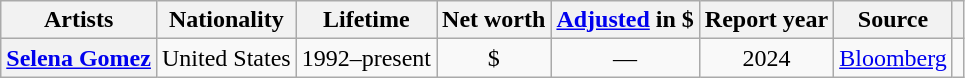<table class="wikitable sortable plainrowheaders" style="text-align:center;">
<tr>
<th>Artists</th>
<th>Nationality</th>
<th>Lifetime</th>
<th colspan="1">Net worth</th>
<th colspan="1"><a href='#'>Adjusted</a> in  $</th>
<th colspan="1">Report year</th>
<th colspan="1">Source</th>
<th class="unsortable"></th>
</tr>
<tr>
<th scope="row"><a href='#'>Selena Gomez</a></th>
<td>United States</td>
<td>1992–present</td>
<td>$</td>
<td>—</td>
<td>2024</td>
<td><a href='#'>Bloomberg</a></td>
<td><br></td>
</tr>
</table>
